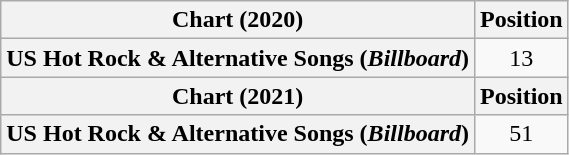<table class="wikitable plainrowheaders" style="text-align:center">
<tr>
<th scope="col">Chart (2020)</th>
<th scope="col">Position</th>
</tr>
<tr>
<th scope="row">US Hot Rock & Alternative Songs (<em>Billboard</em>)</th>
<td>13</td>
</tr>
<tr>
<th scope="col">Chart (2021)</th>
<th scope="col">Position</th>
</tr>
<tr>
<th scope="row">US Hot Rock & Alternative Songs (<em>Billboard</em>)</th>
<td>51</td>
</tr>
</table>
